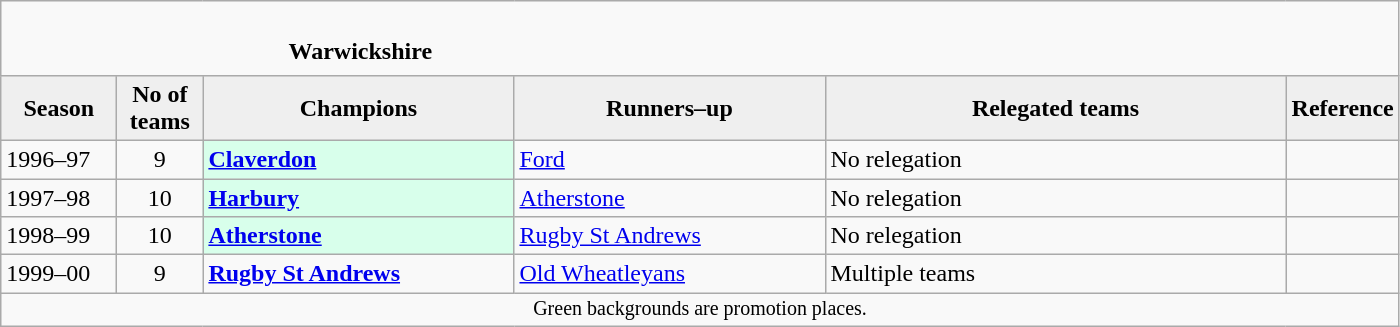<table class="wikitable" style="text-align: left;">
<tr>
<td colspan="11" cellpadding="0" cellspacing="0"><br><table border="0" style="width:100%;" cellpadding="0" cellspacing="0">
<tr>
<td style="width:20%; border:0;"></td>
<td style="border:0;"><strong>Warwickshire</strong></td>
<td style="width:20%; border:0;"></td>
</tr>
</table>
</td>
</tr>
<tr>
<th style="background:#efefef; width:70px;">Season</th>
<th style="background:#efefef; width:50px;">No of teams</th>
<th style="background:#efefef; width:200px;">Champions</th>
<th style="background:#efefef; width:200px;">Runners–up</th>
<th style="background:#efefef; width:300px;">Relegated teams</th>
<th style="background:#efefef; width:50px;">Reference</th>
</tr>
<tr align=left>
<td>1996–97</td>
<td style="text-align: center;">9</td>
<td style="background:#d8ffeb;"><strong><a href='#'>Claverdon</a></strong></td>
<td><a href='#'>Ford</a></td>
<td>No relegation</td>
<td></td>
</tr>
<tr>
<td>1997–98</td>
<td style="text-align: center;">10</td>
<td style="background:#d8ffeb;"><strong><a href='#'>Harbury</a></strong></td>
<td><a href='#'>Atherstone</a></td>
<td>No relegation</td>
<td></td>
</tr>
<tr>
<td>1998–99</td>
<td style="text-align: center;">10</td>
<td style="background:#d8ffeb;"><strong><a href='#'>Atherstone</a></strong></td>
<td><a href='#'>Rugby St Andrews</a></td>
<td>No relegation</td>
<td></td>
</tr>
<tr>
<td>1999–00</td>
<td style="text-align: center;">9</td>
<td><strong><a href='#'>Rugby St Andrews</a></strong></td>
<td><a href='#'>Old Wheatleyans</a></td>
<td>Multiple teams</td>
<td></td>
</tr>
<tr>
<td colspan="15"  style="border:0; font-size:smaller; text-align:center;">Green backgrounds are promotion places.</td>
</tr>
</table>
